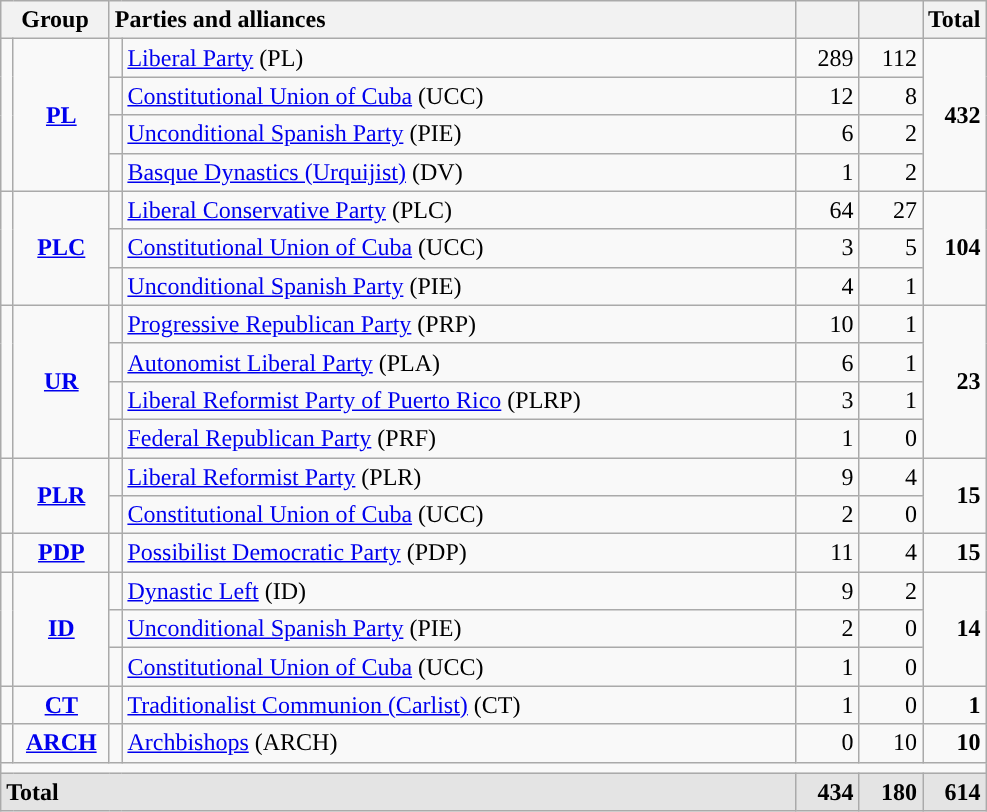<table class="wikitable" style="text-align:right;">
<tr>
<th colspan="2" width="65">Group</th>
<th style="text-align:left;" colspan="2" width="450">Parties and alliances</th>
<th width="35"></th>
<th width="35"></th>
<th width="35">Total</th>
</tr>
<tr>
<td rowspan="4" width="1"></td>
<td rowspan="4" align="center"><strong><a href='#'>PL</a></strong></td>
<td width="1" style="color:inherit;background:"></td>
<td align="left"><a href='#'>Liberal Party</a> (PL)</td>
<td>289</td>
<td>112</td>
<td rowspan="4"><strong>432</strong></td>
</tr>
<tr>
<td style="color:inherit;background:"></td>
<td align="left"><a href='#'>Constitutional Union of Cuba</a> (UCC)</td>
<td>12</td>
<td>8</td>
</tr>
<tr>
<td style="color:inherit;background:"></td>
<td align="left"><a href='#'>Unconditional Spanish Party</a> (PIE)</td>
<td>6</td>
<td>2</td>
</tr>
<tr>
<td style="color:inherit;background:"></td>
<td align="left"><a href='#'>Basque Dynastics (Urquijist)</a> (DV)</td>
<td>1</td>
<td>2</td>
</tr>
<tr>
<td rowspan="3" style="color:inherit;background:"></td>
<td rowspan="3" align="center"><strong><a href='#'>PLC</a></strong></td>
<td style="color:inherit;background:"></td>
<td align="left"><a href='#'>Liberal Conservative Party</a> (PLC)</td>
<td>64</td>
<td>27</td>
<td rowspan="3"><strong>104</strong></td>
</tr>
<tr>
<td style="color:inherit;background:"></td>
<td align="left"><a href='#'>Constitutional Union of Cuba</a> (UCC)</td>
<td>3</td>
<td>5</td>
</tr>
<tr>
<td style="color:inherit;background:"></td>
<td align="left"><a href='#'>Unconditional Spanish Party</a> (PIE)</td>
<td>4</td>
<td>1</td>
</tr>
<tr>
<td rowspan="4" style="color:inherit;background:"></td>
<td rowspan="4" align="center"><strong><a href='#'>UR</a></strong></td>
<td style="color:inherit;background:"></td>
<td align="left"><a href='#'>Progressive Republican Party</a> (PRP)</td>
<td>10</td>
<td>1</td>
<td rowspan="4"><strong>23</strong></td>
</tr>
<tr>
<td style="color:inherit;background:"></td>
<td align="left"><a href='#'>Autonomist Liberal Party</a> (PLA)</td>
<td>6</td>
<td>1</td>
</tr>
<tr>
<td style="color:inherit;background:"></td>
<td align="left"><a href='#'>Liberal Reformist Party of Puerto Rico</a> (PLRP)</td>
<td>3</td>
<td>1</td>
</tr>
<tr>
<td style="color:inherit;background:"></td>
<td align="left"><a href='#'>Federal Republican Party</a> (PRF)</td>
<td>1</td>
<td>0</td>
</tr>
<tr>
<td rowspan="2" style="color:inherit;background:"></td>
<td rowspan="2" align="center"><strong><a href='#'>PLR</a></strong></td>
<td style="color:inherit;background:"></td>
<td align="left"><a href='#'>Liberal Reformist Party</a> (PLR)</td>
<td>9</td>
<td>4</td>
<td rowspan="2"><strong>15</strong></td>
</tr>
<tr>
<td style="color:inherit;background:"></td>
<td align="left"><a href='#'>Constitutional Union of Cuba</a> (UCC)</td>
<td>2</td>
<td>0</td>
</tr>
<tr>
<td style="color:inherit;background:"></td>
<td align="center"><strong><a href='#'>PDP</a></strong></td>
<td style="color:inherit;background:"></td>
<td align="left"><a href='#'>Possibilist Democratic Party</a> (PDP)</td>
<td>11</td>
<td>4</td>
<td><strong>15</strong></td>
</tr>
<tr>
<td rowspan="3" style="color:inherit;background:"></td>
<td rowspan="3" align="center"><strong><a href='#'>ID</a></strong></td>
<td style="color:inherit;background:"></td>
<td align="left"><a href='#'>Dynastic Left</a> (ID)</td>
<td>9</td>
<td>2</td>
<td rowspan="3"><strong>14</strong></td>
</tr>
<tr>
<td style="color:inherit;background:"></td>
<td align="left"><a href='#'>Unconditional Spanish Party</a> (PIE)</td>
<td>2</td>
<td>0</td>
</tr>
<tr>
<td style="color:inherit;background:"></td>
<td align="left"><a href='#'>Constitutional Union of Cuba</a> (UCC)</td>
<td>1</td>
<td>0</td>
</tr>
<tr>
<td style="color:inherit;background:"></td>
<td align="center"><strong><a href='#'>CT</a></strong></td>
<td style="color:inherit;background:"></td>
<td align="left"><a href='#'>Traditionalist Communion (Carlist)</a> (CT)</td>
<td>1</td>
<td>0</td>
<td><strong>1</strong></td>
</tr>
<tr>
<td style="color:inherit;background:"></td>
<td align="center"><strong><a href='#'>ARCH</a></strong></td>
<td style="color:inherit;background:"></td>
<td align="left"><a href='#'>Archbishops</a> (ARCH)</td>
<td>0</td>
<td>10</td>
<td><strong>10</strong></td>
</tr>
<tr>
<td colspan="7"></td>
</tr>
<tr style="background:#E4E4E4; font-weight:bold;">
<td align="left" colspan="4">Total</td>
<td>434</td>
<td>180</td>
<td>614</td>
</tr>
</table>
